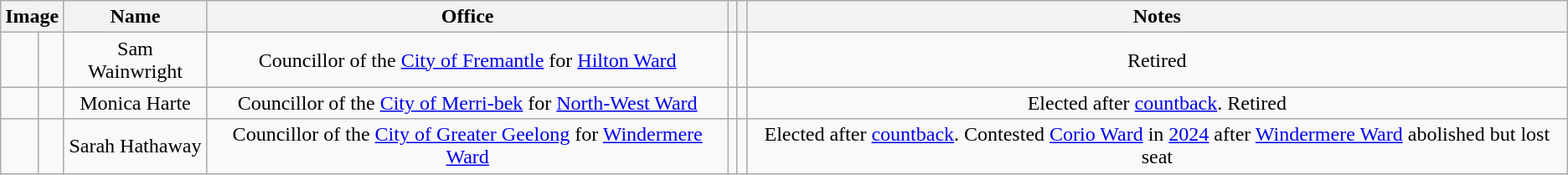<table class="wikitable" style="text-align:center" "width:100%">
<tr>
<th colspan=2>Image</th>
<th>Name</th>
<th>Office</th>
<th></th>
<th></th>
<th>Notes</th>
</tr>
<tr>
<td> </td>
<td></td>
<td>Sam Wainwright</td>
<td>Councillor of the <a href='#'>City of Fremantle</a> for <a href='#'>Hilton Ward</a></td>
<td></td>
<td></td>
<td>Retired</td>
</tr>
<tr>
<td> </td>
<td></td>
<td>Monica Harte</td>
<td>Councillor of the <a href='#'>City of Merri-bek</a> for <a href='#'>North-West Ward</a></td>
<td></td>
<td></td>
<td>Elected after <a href='#'>countback</a>. Retired</td>
</tr>
<tr>
<td> </td>
<td></td>
<td>Sarah Hathaway</td>
<td>Councillor of the <a href='#'>City of Greater Geelong</a> for <a href='#'>Windermere Ward</a></td>
<td></td>
<td></td>
<td>Elected after <a href='#'>countback</a>. Contested <a href='#'>Corio Ward</a> in <a href='#'>2024</a> after <a href='#'>Windermere Ward</a> abolished but lost seat</td>
</tr>
</table>
